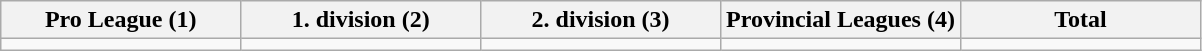<table class="wikitable">
<tr>
<th style="width:20%;">Pro League (1)</th>
<th style="width:20%;">1. division (2)</th>
<th style="width:20%;">2. division (3)</th>
<th style="width:20%;">Provincial Leagues (4)</th>
<th style="width:20%;">Total</th>
</tr>
<tr>
<td></td>
<td></td>
<td></td>
<td></td>
<td></td>
</tr>
</table>
